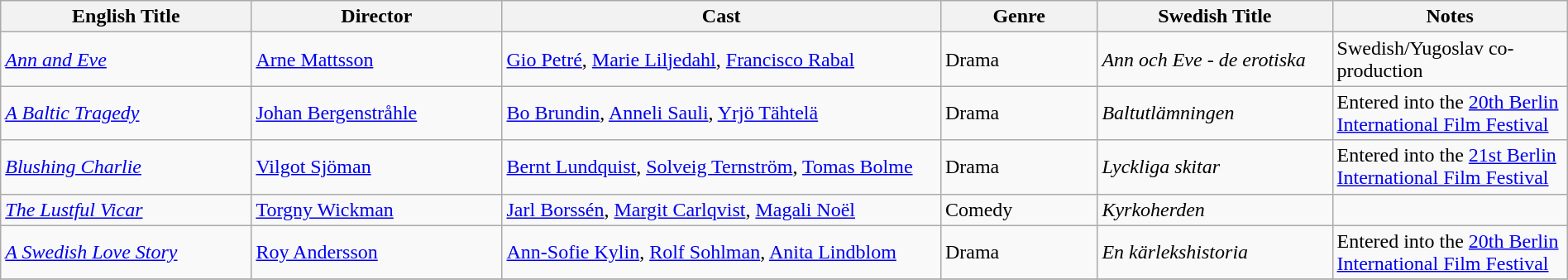<table class="wikitable" style="width:100%;">
<tr>
<th style="width:16%;">English Title</th>
<th style="width:16%;">Director</th>
<th style="width:28%;">Cast</th>
<th style="width:10%;">Genre</th>
<th style="width:15%;">Swedish Title</th>
<th style="width:15%;">Notes</th>
</tr>
<tr>
<td><em><a href='#'>Ann and Eve</a></em></td>
<td><a href='#'>Arne Mattsson</a></td>
<td><a href='#'>Gio Petré</a>, <a href='#'>Marie Liljedahl</a>, <a href='#'>Francisco Rabal</a></td>
<td>Drama</td>
<td><em>Ann och Eve - de erotiska</em></td>
<td>Swedish/Yugoslav co-production</td>
</tr>
<tr>
<td><em><a href='#'>A Baltic Tragedy</a></em></td>
<td><a href='#'>Johan Bergenstråhle</a></td>
<td><a href='#'>Bo Brundin</a>, <a href='#'>Anneli Sauli</a>, <a href='#'>Yrjö Tähtelä </a></td>
<td>Drama</td>
<td><em>Baltutlämningen</em></td>
<td>Entered into the <a href='#'>20th Berlin International Film Festival</a></td>
</tr>
<tr>
<td><em><a href='#'>Blushing Charlie</a></em></td>
<td><a href='#'>Vilgot Sjöman</a></td>
<td><a href='#'>Bernt Lundquist</a>, <a href='#'>Solveig Ternström</a>, <a href='#'>Tomas Bolme</a></td>
<td>Drama</td>
<td><em>Lyckliga skitar</em></td>
<td>Entered into the <a href='#'>21st Berlin International Film Festival</a></td>
</tr>
<tr>
<td><em><a href='#'>The Lustful Vicar</a></em></td>
<td><a href='#'>Torgny Wickman</a></td>
<td><a href='#'>Jarl Borssén</a>, <a href='#'>Margit Carlqvist</a>, <a href='#'>Magali Noël</a></td>
<td>Comedy</td>
<td><em>Kyrkoherden</em></td>
<td></td>
</tr>
<tr>
<td><em><a href='#'>A Swedish Love Story</a></em></td>
<td><a href='#'>Roy Andersson</a></td>
<td><a href='#'>Ann-Sofie Kylin</a>, <a href='#'>Rolf Sohlman</a>, <a href='#'>Anita Lindblom</a></td>
<td>Drama</td>
<td><em>En kärlekshistoria</em></td>
<td>Entered into the <a href='#'>20th Berlin International Film Festival</a></td>
</tr>
<tr>
</tr>
</table>
